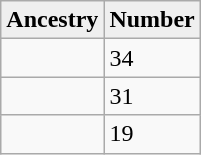<table style="float: right;" class="wikitable">
<tr>
<th style="background:#efefef;">Ancestry</th>
<th style="background:#efefef;">Number</th>
</tr>
<tr>
<td></td>
<td>34</td>
</tr>
<tr>
<td></td>
<td>31</td>
</tr>
<tr>
<td></td>
<td>19</td>
</tr>
</table>
